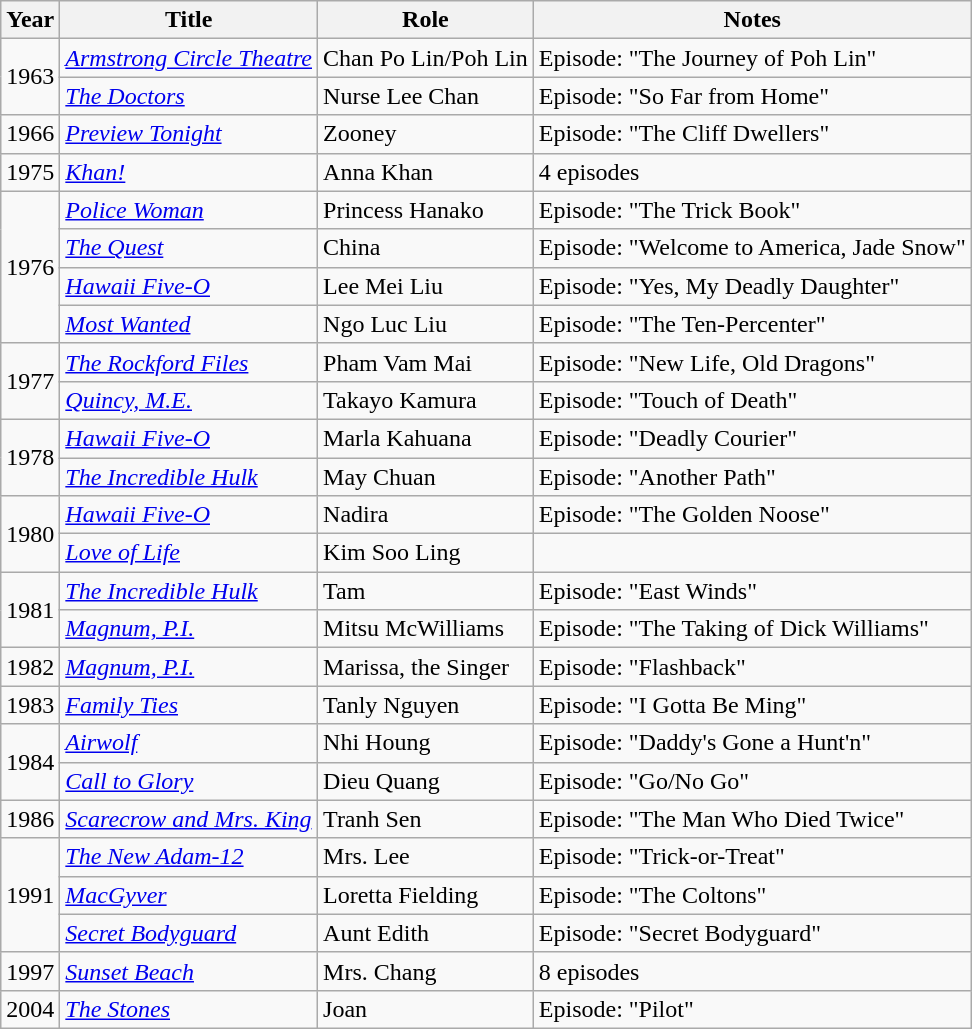<table class="wikitable sortable">
<tr>
<th>Year</th>
<th>Title</th>
<th>Role</th>
<th class="unsortable">Notes</th>
</tr>
<tr>
<td rowspan=2>1963</td>
<td><em><a href='#'>Armstrong Circle Theatre</a></em></td>
<td>Chan Po Lin/Poh Lin</td>
<td>Episode: "The Journey of Poh Lin"</td>
</tr>
<tr>
<td><em><a href='#'>The Doctors</a></em></td>
<td>Nurse Lee Chan</td>
<td>Episode: "So Far from Home"</td>
</tr>
<tr>
<td rowspan=1>1966</td>
<td><em><a href='#'>Preview Tonight</a></em></td>
<td>Zooney</td>
<td>Episode: "The Cliff Dwellers"</td>
</tr>
<tr>
<td rowspan=1>1975</td>
<td><em><a href='#'>Khan!</a></em></td>
<td>Anna Khan</td>
<td>4 episodes</td>
</tr>
<tr>
<td rowspan=4>1976</td>
<td><em><a href='#'>Police Woman</a></em></td>
<td>Princess Hanako</td>
<td>Episode: "The Trick Book"</td>
</tr>
<tr>
<td><em><a href='#'>The Quest</a></em></td>
<td>China</td>
<td>Episode: "Welcome to America, Jade Snow"</td>
</tr>
<tr>
<td><em><a href='#'>Hawaii Five-O</a></em></td>
<td>Lee Mei Liu</td>
<td>Episode: "Yes, My Deadly Daughter"</td>
</tr>
<tr>
<td><em><a href='#'>Most Wanted</a></em></td>
<td>Ngo Luc Liu</td>
<td>Episode: "The Ten-Percenter"</td>
</tr>
<tr>
<td rowspan=2>1977</td>
<td><em><a href='#'>The Rockford Files</a></em></td>
<td>Pham Vam Mai</td>
<td>Episode: "New Life, Old Dragons"</td>
</tr>
<tr>
<td><em><a href='#'>Quincy, M.E.</a></em></td>
<td>Takayo Kamura</td>
<td>Episode: "Touch of Death"</td>
</tr>
<tr>
<td rowspan=2>1978</td>
<td><em><a href='#'>Hawaii Five-O</a></em></td>
<td>Marla Kahuana</td>
<td>Episode: "Deadly Courier"</td>
</tr>
<tr>
<td><em><a href='#'>The Incredible Hulk</a></em></td>
<td>May Chuan</td>
<td>Episode: "Another Path"</td>
</tr>
<tr>
<td rowspan=2>1980</td>
<td><em><a href='#'>Hawaii Five-O</a></em></td>
<td>Nadira</td>
<td>Episode: "The Golden Noose"</td>
</tr>
<tr>
<td><em><a href='#'>Love of Life</a></em></td>
<td>Kim Soo Ling</td>
<td></td>
</tr>
<tr>
<td rowspan=2>1981</td>
<td><em><a href='#'>The Incredible Hulk</a></em></td>
<td>Tam</td>
<td>Episode: "East Winds"</td>
</tr>
<tr>
<td><em><a href='#'>Magnum, P.I.</a></em></td>
<td>Mitsu McWilliams</td>
<td>Episode: "The Taking of Dick Williams"</td>
</tr>
<tr>
<td rowspan=1>1982</td>
<td><em><a href='#'>Magnum, P.I.</a></em></td>
<td>Marissa, the Singer</td>
<td>Episode: "Flashback"</td>
</tr>
<tr>
<td rowspan=1>1983</td>
<td><em><a href='#'>Family Ties</a></em></td>
<td>Tanly Nguyen</td>
<td>Episode: "I Gotta Be Ming"</td>
</tr>
<tr>
<td rowspan=2>1984</td>
<td><em><a href='#'>Airwolf</a></em></td>
<td>Nhi Houng</td>
<td>Episode: "Daddy's Gone a Hunt'n"</td>
</tr>
<tr>
<td><em><a href='#'>Call to Glory</a></em></td>
<td>Dieu Quang</td>
<td>Episode: "Go/No Go"</td>
</tr>
<tr>
<td rowspan=1>1986</td>
<td><em><a href='#'>Scarecrow and Mrs. King</a></em></td>
<td>Tranh Sen</td>
<td>Episode: "The Man Who Died Twice"</td>
</tr>
<tr>
<td rowspan=3>1991</td>
<td><em><a href='#'>The New Adam-12</a></em></td>
<td>Mrs. Lee</td>
<td>Episode: "Trick-or-Treat"</td>
</tr>
<tr>
<td><em><a href='#'>MacGyver</a></em></td>
<td>Loretta Fielding</td>
<td>Episode: "The Coltons"</td>
</tr>
<tr>
<td><em><a href='#'>Secret Bodyguard</a></em></td>
<td>Aunt Edith</td>
<td>Episode: "Secret Bodyguard"</td>
</tr>
<tr>
<td rowspan=1>1997</td>
<td><em><a href='#'>Sunset Beach</a></em></td>
<td>Mrs. Chang</td>
<td>8 episodes</td>
</tr>
<tr>
<td rowspan=1>2004</td>
<td><em><a href='#'>The Stones</a></em></td>
<td>Joan</td>
<td>Episode: "Pilot"</td>
</tr>
</table>
